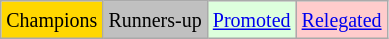<table class="wikitable">
<tr>
<td bgcolor=gold><small>Champions</small></td>
<td bgcolor=silver><small>Runners-up</small></td>
<td bgcolor=#DFD><small><a href='#'>Promoted</a> </small></td>
<td bgcolor=#FCC><small><a href='#'>Relegated</a> </small></td>
</tr>
</table>
